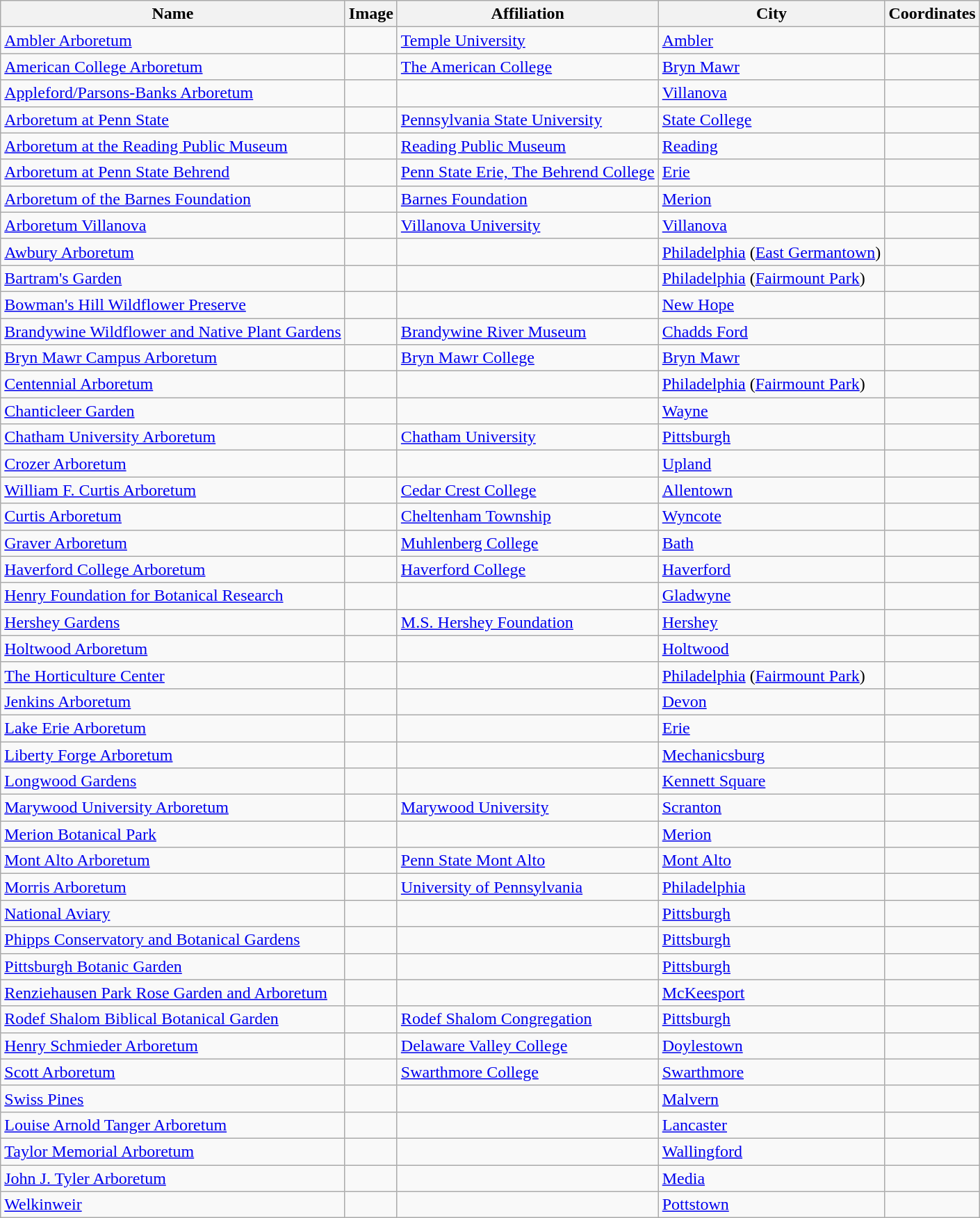<table class="sortable wikitable">
<tr>
<th scope="col">Name</th>
<th scope="col">Image</th>
<th scope="col">Affiliation</th>
<th scope="col">City</th>
<th scope="col">Coordinates</th>
</tr>
<tr>
<td><a href='#'>Ambler Arboretum</a></td>
<td></td>
<td><a href='#'>Temple University</a></td>
<td><a href='#'>Ambler</a></td>
<td></td>
</tr>
<tr>
<td><a href='#'>American College Arboretum</a></td>
<td></td>
<td><a href='#'>The American College</a></td>
<td><a href='#'>Bryn Mawr</a></td>
<td></td>
</tr>
<tr>
<td><a href='#'>Appleford/Parsons-Banks Arboretum</a></td>
<td></td>
<td></td>
<td><a href='#'>Villanova</a></td>
<td></td>
</tr>
<tr>
<td><a href='#'>Arboretum at Penn State</a></td>
<td></td>
<td><a href='#'>Pennsylvania State University</a></td>
<td><a href='#'>State College</a></td>
<td></td>
</tr>
<tr>
<td><a href='#'>Arboretum at the Reading Public Museum</a></td>
<td></td>
<td><a href='#'>Reading Public Museum</a></td>
<td><a href='#'>Reading</a></td>
<td></td>
</tr>
<tr>
<td><a href='#'>Arboretum at Penn State Behrend</a></td>
<td></td>
<td><a href='#'>Penn State Erie, The Behrend College</a></td>
<td><a href='#'>Erie</a></td>
<td></td>
</tr>
<tr>
<td><a href='#'>Arboretum of the Barnes Foundation</a></td>
<td></td>
<td><a href='#'>Barnes Foundation</a></td>
<td><a href='#'>Merion</a></td>
<td></td>
</tr>
<tr>
<td><a href='#'>Arboretum Villanova</a></td>
<td></td>
<td><a href='#'>Villanova University</a></td>
<td><a href='#'>Villanova</a></td>
<td></td>
</tr>
<tr>
<td><a href='#'>Awbury Arboretum</a></td>
<td></td>
<td></td>
<td><a href='#'>Philadelphia</a> (<a href='#'>East Germantown</a>)</td>
<td></td>
</tr>
<tr>
<td><a href='#'>Bartram's Garden</a></td>
<td></td>
<td></td>
<td><a href='#'>Philadelphia</a> (<a href='#'>Fairmount Park</a>)</td>
<td></td>
</tr>
<tr>
<td><a href='#'>Bowman's Hill Wildflower Preserve</a></td>
<td></td>
<td></td>
<td><a href='#'>New Hope</a></td>
<td></td>
</tr>
<tr>
<td><a href='#'>Brandywine Wildflower and Native Plant Gardens</a></td>
<td></td>
<td><a href='#'>Brandywine River Museum</a></td>
<td><a href='#'>Chadds Ford</a></td>
<td></td>
</tr>
<tr>
<td><a href='#'>Bryn Mawr Campus Arboretum</a></td>
<td></td>
<td><a href='#'>Bryn Mawr College</a></td>
<td><a href='#'>Bryn Mawr</a></td>
<td></td>
</tr>
<tr>
<td><a href='#'>Centennial Arboretum</a></td>
<td></td>
<td></td>
<td><a href='#'>Philadelphia</a> (<a href='#'>Fairmount Park</a>)</td>
<td></td>
</tr>
<tr>
<td><a href='#'>Chanticleer Garden</a></td>
<td></td>
<td></td>
<td><a href='#'>Wayne</a></td>
<td></td>
</tr>
<tr>
<td><a href='#'>Chatham University Arboretum</a></td>
<td></td>
<td><a href='#'>Chatham University</a></td>
<td><a href='#'>Pittsburgh</a></td>
<td></td>
</tr>
<tr>
<td><a href='#'>Crozer Arboretum</a></td>
<td></td>
<td></td>
<td><a href='#'>Upland</a></td>
<td></td>
</tr>
<tr>
<td><a href='#'>William F. Curtis Arboretum</a></td>
<td></td>
<td><a href='#'>Cedar Crest College</a></td>
<td><a href='#'>Allentown</a></td>
<td></td>
</tr>
<tr>
<td><a href='#'>Curtis Arboretum</a></td>
<td></td>
<td><a href='#'>Cheltenham Township</a></td>
<td><a href='#'>Wyncote</a></td>
<td></td>
</tr>
<tr>
<td><a href='#'>Graver Arboretum</a></td>
<td></td>
<td><a href='#'>Muhlenberg College</a></td>
<td><a href='#'>Bath</a></td>
<td></td>
</tr>
<tr>
<td><a href='#'>Haverford College Arboretum</a></td>
<td></td>
<td><a href='#'>Haverford College</a></td>
<td><a href='#'>Haverford</a></td>
<td></td>
</tr>
<tr>
<td><a href='#'>Henry Foundation for Botanical Research</a></td>
<td></td>
<td></td>
<td><a href='#'>Gladwyne</a></td>
<td></td>
</tr>
<tr>
<td><a href='#'>Hershey Gardens</a></td>
<td></td>
<td><a href='#'>M.S. Hershey Foundation</a></td>
<td><a href='#'>Hershey</a></td>
<td></td>
</tr>
<tr>
<td><a href='#'>Holtwood Arboretum</a></td>
<td></td>
<td></td>
<td><a href='#'>Holtwood</a></td>
<td></td>
</tr>
<tr>
<td><a href='#'>The Horticulture Center</a></td>
<td></td>
<td></td>
<td><a href='#'>Philadelphia</a> (<a href='#'>Fairmount Park</a>)</td>
<td></td>
</tr>
<tr>
<td><a href='#'>Jenkins Arboretum</a></td>
<td></td>
<td></td>
<td><a href='#'>Devon</a></td>
<td></td>
</tr>
<tr>
<td><a href='#'>Lake Erie Arboretum</a></td>
<td></td>
<td></td>
<td><a href='#'>Erie</a></td>
<td></td>
</tr>
<tr>
<td><a href='#'>Liberty Forge Arboretum</a></td>
<td></td>
<td></td>
<td><a href='#'>Mechanicsburg</a></td>
<td></td>
</tr>
<tr>
<td><a href='#'>Longwood Gardens</a></td>
<td></td>
<td></td>
<td><a href='#'>Kennett Square</a></td>
<td></td>
</tr>
<tr>
<td><a href='#'>Marywood University Arboretum</a></td>
<td></td>
<td><a href='#'>Marywood University</a></td>
<td><a href='#'>Scranton</a></td>
<td></td>
</tr>
<tr>
<td><a href='#'>Merion Botanical Park</a></td>
<td></td>
<td></td>
<td><a href='#'>Merion</a></td>
<td></td>
</tr>
<tr>
<td><a href='#'>Mont Alto Arboretum</a></td>
<td></td>
<td><a href='#'>Penn State Mont Alto</a></td>
<td><a href='#'>Mont Alto</a></td>
<td></td>
</tr>
<tr>
<td><a href='#'>Morris Arboretum</a></td>
<td></td>
<td><a href='#'>University of Pennsylvania</a></td>
<td><a href='#'>Philadelphia</a></td>
<td></td>
</tr>
<tr>
<td><a href='#'>National Aviary</a></td>
<td></td>
<td></td>
<td><a href='#'>Pittsburgh</a></td>
<td></td>
</tr>
<tr>
<td><a href='#'>Phipps Conservatory and Botanical Gardens</a></td>
<td></td>
<td></td>
<td><a href='#'>Pittsburgh</a></td>
<td></td>
</tr>
<tr>
<td><a href='#'>Pittsburgh Botanic Garden</a></td>
<td></td>
<td></td>
<td><a href='#'>Pittsburgh</a></td>
<td></td>
</tr>
<tr>
<td><a href='#'>Renziehausen Park Rose Garden and Arboretum</a></td>
<td></td>
<td></td>
<td><a href='#'>McKeesport</a></td>
<td></td>
</tr>
<tr>
<td><a href='#'>Rodef Shalom Biblical Botanical Garden</a></td>
<td></td>
<td><a href='#'>Rodef Shalom Congregation</a></td>
<td><a href='#'>Pittsburgh</a></td>
<td></td>
</tr>
<tr>
<td><a href='#'>Henry Schmieder Arboretum</a></td>
<td></td>
<td><a href='#'>Delaware Valley College</a></td>
<td><a href='#'>Doylestown</a></td>
<td></td>
</tr>
<tr>
<td><a href='#'>Scott Arboretum</a></td>
<td></td>
<td><a href='#'>Swarthmore College</a></td>
<td><a href='#'>Swarthmore</a></td>
<td></td>
</tr>
<tr>
<td><a href='#'>Swiss Pines</a></td>
<td></td>
<td></td>
<td><a href='#'>Malvern</a></td>
<td></td>
</tr>
<tr>
<td><a href='#'>Louise Arnold Tanger Arboretum</a></td>
<td></td>
<td></td>
<td><a href='#'>Lancaster</a></td>
<td></td>
</tr>
<tr>
<td><a href='#'>Taylor Memorial Arboretum</a></td>
<td></td>
<td></td>
<td><a href='#'>Wallingford</a></td>
<td></td>
</tr>
<tr>
<td><a href='#'>John J. Tyler Arboretum</a></td>
<td></td>
<td></td>
<td><a href='#'>Media</a></td>
<td></td>
</tr>
<tr>
<td><a href='#'>Welkinweir</a></td>
<td></td>
<td></td>
<td><a href='#'>Pottstown</a></td>
<td></td>
</tr>
</table>
